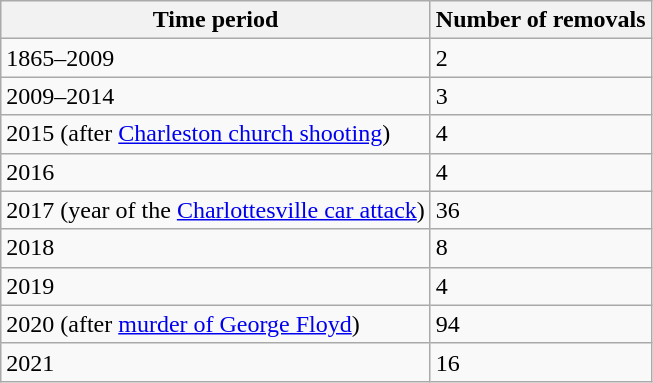<table class="wikitable">
<tr>
<th>Time period</th>
<th>Number of removals</th>
</tr>
<tr>
<td>1865–2009</td>
<td>2</td>
</tr>
<tr>
<td>2009–2014</td>
<td>3</td>
</tr>
<tr>
<td>2015 (after <a href='#'>Charleston church shooting</a>)</td>
<td>4</td>
</tr>
<tr>
<td>2016</td>
<td>4</td>
</tr>
<tr>
<td>2017 (year of the <a href='#'>Charlottesville car attack</a>)</td>
<td>36</td>
</tr>
<tr>
<td>2018</td>
<td>8</td>
</tr>
<tr>
<td>2019</td>
<td>4</td>
</tr>
<tr>
<td>2020 (after <a href='#'>murder of George Floyd</a>)</td>
<td>94</td>
</tr>
<tr>
<td>2021</td>
<td>16</td>
</tr>
</table>
